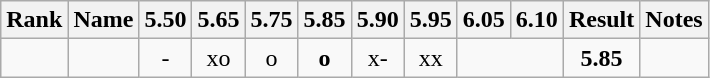<table class="sortable wikitable">
<tr>
<th>Rank</th>
<th>Name</th>
<th>5.50</th>
<th>5.65</th>
<th>5.75</th>
<th>5.85</th>
<th>5.90</th>
<th>5.95</th>
<th>6.05</th>
<th>6.10</th>
<th>Result</th>
<th>Notes</th>
</tr>
<tr align="center">
<td></td>
<td align="left"></td>
<td>-</td>
<td>xo</td>
<td>o</td>
<td><strong>o</strong></td>
<td>x-</td>
<td>xx</td>
<td colspan="2"></td>
<td><strong>5.85</strong></td>
<td></td>
</tr>
</table>
